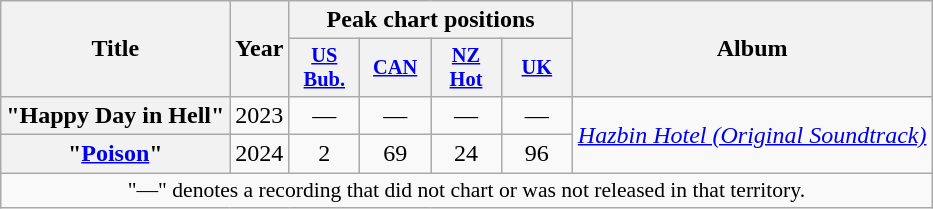<table class="wikitable plainrowheaders" style="text-align:center;">
<tr>
<th scope="col" rowspan="2">Title</th>
<th scope="col" rowspan="2">Year</th>
<th scope="col" colspan="4">Peak chart positions</th>
<th scope="col" rowspan="2">Album</th>
</tr>
<tr>
<th scope="col" style="width:3em;font-size:85%;"><a href='#'>US<br>Bub.</a><br></th>
<th scope="col" style="width:3em;font-size:85%;"><a href='#'>CAN</a><br></th>
<th scope="col" style="width:3em;font-size:85%;"><a href='#'>NZ<br>Hot</a><br></th>
<th scope="col" style="width:3em;font-size:85%;"><a href='#'>UK</a><br></th>
</tr>
<tr>
<th scope="row">"Happy Day in Hell"</th>
<td>2023</td>
<td>—</td>
<td>—</td>
<td>—</td>
<td>—</td>
<td rowspan="2"><em><a href='#'>Hazbin Hotel (Original Soundtrack)</a></em></td>
</tr>
<tr>
<th scope="row">"<a href='#'>Poison</a>"</th>
<td>2024</td>
<td>2</td>
<td>69</td>
<td>24</td>
<td>96</td>
</tr>
<tr>
<td colspan="8" style="font-size:90%">"—" denotes a recording that did not chart or was not released in that territory.</td>
</tr>
</table>
